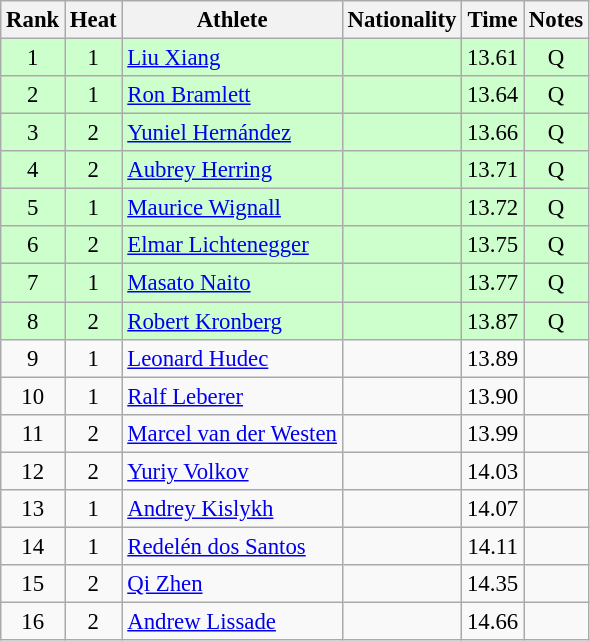<table class="wikitable sortable" style="text-align:center;font-size:95%">
<tr>
<th>Rank</th>
<th>Heat</th>
<th>Athlete</th>
<th>Nationality</th>
<th>Time</th>
<th>Notes</th>
</tr>
<tr bgcolor=ccffcc>
<td>1</td>
<td>1</td>
<td align="left"><a href='#'>Liu Xiang</a></td>
<td align=left></td>
<td>13.61</td>
<td>Q</td>
</tr>
<tr bgcolor=ccffcc>
<td>2</td>
<td>1</td>
<td align="left"><a href='#'>Ron Bramlett</a></td>
<td align=left></td>
<td>13.64</td>
<td>Q</td>
</tr>
<tr bgcolor=ccffcc>
<td>3</td>
<td>2</td>
<td align="left"><a href='#'>Yuniel Hernández</a></td>
<td align=left></td>
<td>13.66</td>
<td>Q</td>
</tr>
<tr bgcolor=ccffcc>
<td>4</td>
<td>2</td>
<td align="left"><a href='#'>Aubrey Herring</a></td>
<td align=left></td>
<td>13.71</td>
<td>Q</td>
</tr>
<tr bgcolor=ccffcc>
<td>5</td>
<td>1</td>
<td align="left"><a href='#'>Maurice Wignall</a></td>
<td align=left></td>
<td>13.72</td>
<td>Q</td>
</tr>
<tr bgcolor=ccffcc>
<td>6</td>
<td>2</td>
<td align="left"><a href='#'>Elmar Lichtenegger</a></td>
<td align=left></td>
<td>13.75</td>
<td>Q</td>
</tr>
<tr bgcolor=ccffcc>
<td>7</td>
<td>1</td>
<td align="left"><a href='#'>Masato Naito</a></td>
<td align=left></td>
<td>13.77</td>
<td>Q</td>
</tr>
<tr bgcolor=ccffcc>
<td>8</td>
<td>2</td>
<td align="left"><a href='#'>Robert Kronberg</a></td>
<td align=left></td>
<td>13.87</td>
<td>Q</td>
</tr>
<tr>
<td>9</td>
<td>1</td>
<td align="left"><a href='#'>Leonard Hudec</a></td>
<td align=left></td>
<td>13.89</td>
<td></td>
</tr>
<tr>
<td>10</td>
<td>1</td>
<td align="left"><a href='#'>Ralf Leberer</a></td>
<td align=left></td>
<td>13.90</td>
<td></td>
</tr>
<tr>
<td>11</td>
<td>2</td>
<td align="left"><a href='#'>Marcel van der Westen</a></td>
<td align=left></td>
<td>13.99</td>
<td></td>
</tr>
<tr>
<td>12</td>
<td>2</td>
<td align="left"><a href='#'>Yuriy Volkov</a></td>
<td align=left></td>
<td>14.03</td>
<td></td>
</tr>
<tr>
<td>13</td>
<td>1</td>
<td align="left"><a href='#'>Andrey Kislykh</a></td>
<td align=left></td>
<td>14.07</td>
<td></td>
</tr>
<tr>
<td>14</td>
<td>1</td>
<td align="left"><a href='#'>Redelén dos Santos</a></td>
<td align=left></td>
<td>14.11</td>
<td></td>
</tr>
<tr>
<td>15</td>
<td>2</td>
<td align="left"><a href='#'>Qi Zhen</a></td>
<td align=left></td>
<td>14.35</td>
<td></td>
</tr>
<tr>
<td>16</td>
<td>2</td>
<td align="left"><a href='#'>Andrew Lissade</a></td>
<td align=left></td>
<td>14.66</td>
<td></td>
</tr>
</table>
